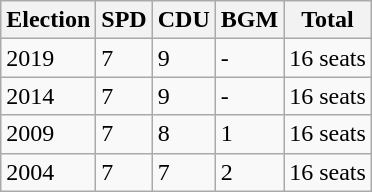<table class="wikitable">
<tr>
<th>Election</th>
<th>SPD</th>
<th>CDU</th>
<th>BGM</th>
<th>Total</th>
</tr>
<tr>
<td>2019</td>
<td>7</td>
<td>9</td>
<td>-</td>
<td>16 seats</td>
</tr>
<tr>
<td>2014</td>
<td>7</td>
<td>9</td>
<td>-</td>
<td>16 seats</td>
</tr>
<tr>
<td>2009</td>
<td>7</td>
<td>8</td>
<td>1</td>
<td>16 seats</td>
</tr>
<tr>
<td>2004</td>
<td>7</td>
<td>7</td>
<td>2</td>
<td>16 seats</td>
</tr>
</table>
